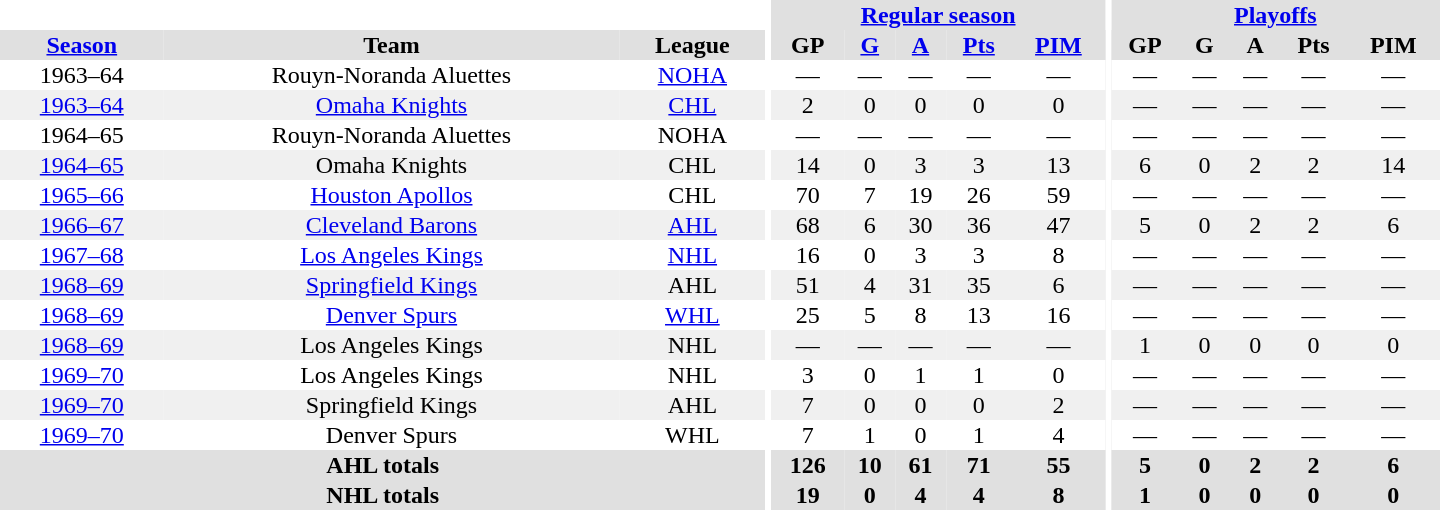<table border="0" cellpadding="1" cellspacing="0" style="text-align:center; width:60em">
<tr bgcolor="#e0e0e0">
<th colspan="3" bgcolor="#ffffff"></th>
<th rowspan="100" bgcolor="#ffffff"></th>
<th colspan="5"><a href='#'>Regular season</a></th>
<th rowspan="100" bgcolor="#ffffff"></th>
<th colspan="5"><a href='#'>Playoffs</a></th>
</tr>
<tr bgcolor="#e0e0e0">
<th><a href='#'>Season</a></th>
<th>Team</th>
<th>League</th>
<th>GP</th>
<th><a href='#'>G</a></th>
<th><a href='#'>A</a></th>
<th><a href='#'>Pts</a></th>
<th><a href='#'>PIM</a></th>
<th>GP</th>
<th>G</th>
<th>A</th>
<th>Pts</th>
<th>PIM</th>
</tr>
<tr>
<td>1963–64</td>
<td>Rouyn-Noranda Aluettes</td>
<td><a href='#'>NOHA</a></td>
<td>—</td>
<td>—</td>
<td>—</td>
<td>—</td>
<td>—</td>
<td>—</td>
<td>—</td>
<td>—</td>
<td>—</td>
<td>—</td>
</tr>
<tr bgcolor="#f0f0f0">
<td><a href='#'>1963–64</a></td>
<td><a href='#'>Omaha Knights</a></td>
<td><a href='#'>CHL</a></td>
<td>2</td>
<td>0</td>
<td>0</td>
<td>0</td>
<td>0</td>
<td>—</td>
<td>—</td>
<td>—</td>
<td>—</td>
<td>—</td>
</tr>
<tr>
<td>1964–65</td>
<td>Rouyn-Noranda Aluettes</td>
<td>NOHA</td>
<td>—</td>
<td>—</td>
<td>—</td>
<td>—</td>
<td>—</td>
<td>—</td>
<td>—</td>
<td>—</td>
<td>—</td>
<td>—</td>
</tr>
<tr bgcolor="#f0f0f0">
<td><a href='#'>1964–65</a></td>
<td>Omaha Knights</td>
<td>CHL</td>
<td>14</td>
<td>0</td>
<td>3</td>
<td>3</td>
<td>13</td>
<td>6</td>
<td>0</td>
<td>2</td>
<td>2</td>
<td>14</td>
</tr>
<tr>
<td><a href='#'>1965–66</a></td>
<td><a href='#'>Houston Apollos</a></td>
<td>CHL</td>
<td>70</td>
<td>7</td>
<td>19</td>
<td>26</td>
<td>59</td>
<td>—</td>
<td>—</td>
<td>—</td>
<td>—</td>
<td>—</td>
</tr>
<tr bgcolor="#f0f0f0">
<td><a href='#'>1966–67</a></td>
<td><a href='#'>Cleveland Barons</a></td>
<td><a href='#'>AHL</a></td>
<td>68</td>
<td>6</td>
<td>30</td>
<td>36</td>
<td>47</td>
<td>5</td>
<td>0</td>
<td>2</td>
<td>2</td>
<td>6</td>
</tr>
<tr>
<td><a href='#'>1967–68</a></td>
<td><a href='#'>Los Angeles Kings</a></td>
<td><a href='#'>NHL</a></td>
<td>16</td>
<td>0</td>
<td>3</td>
<td>3</td>
<td>8</td>
<td>—</td>
<td>—</td>
<td>—</td>
<td>—</td>
<td>—</td>
</tr>
<tr bgcolor="#f0f0f0">
<td><a href='#'>1968–69</a></td>
<td><a href='#'>Springfield Kings</a></td>
<td>AHL</td>
<td>51</td>
<td>4</td>
<td>31</td>
<td>35</td>
<td>6</td>
<td>—</td>
<td>—</td>
<td>—</td>
<td>—</td>
<td>—</td>
</tr>
<tr>
<td><a href='#'>1968–69</a></td>
<td><a href='#'>Denver Spurs</a></td>
<td><a href='#'>WHL</a></td>
<td>25</td>
<td>5</td>
<td>8</td>
<td>13</td>
<td>16</td>
<td>—</td>
<td>—</td>
<td>—</td>
<td>—</td>
<td>—</td>
</tr>
<tr bgcolor="#f0f0f0">
<td><a href='#'>1968–69</a></td>
<td>Los Angeles Kings</td>
<td>NHL</td>
<td>—</td>
<td>—</td>
<td>—</td>
<td>—</td>
<td>—</td>
<td>1</td>
<td>0</td>
<td>0</td>
<td>0</td>
<td>0</td>
</tr>
<tr>
<td><a href='#'>1969–70</a></td>
<td>Los Angeles Kings</td>
<td>NHL</td>
<td>3</td>
<td>0</td>
<td>1</td>
<td>1</td>
<td>0</td>
<td>—</td>
<td>—</td>
<td>—</td>
<td>—</td>
<td>—</td>
</tr>
<tr bgcolor="#f0f0f0">
<td><a href='#'>1969–70</a></td>
<td>Springfield Kings</td>
<td>AHL</td>
<td>7</td>
<td>0</td>
<td>0</td>
<td>0</td>
<td>2</td>
<td>—</td>
<td>—</td>
<td>—</td>
<td>—</td>
<td>—</td>
</tr>
<tr>
<td><a href='#'>1969–70</a></td>
<td>Denver Spurs</td>
<td>WHL</td>
<td>7</td>
<td>1</td>
<td>0</td>
<td>1</td>
<td>4</td>
<td>—</td>
<td>—</td>
<td>—</td>
<td>—</td>
<td>—</td>
</tr>
<tr bgcolor="#e0e0e0">
<th colspan="3">AHL totals</th>
<th>126</th>
<th>10</th>
<th>61</th>
<th>71</th>
<th>55</th>
<th>5</th>
<th>0</th>
<th>2</th>
<th>2</th>
<th>6</th>
</tr>
<tr bgcolor="#e0e0e0">
<th colspan="3">NHL totals</th>
<th>19</th>
<th>0</th>
<th>4</th>
<th>4</th>
<th>8</th>
<th>1</th>
<th>0</th>
<th>0</th>
<th>0</th>
<th>0</th>
</tr>
</table>
